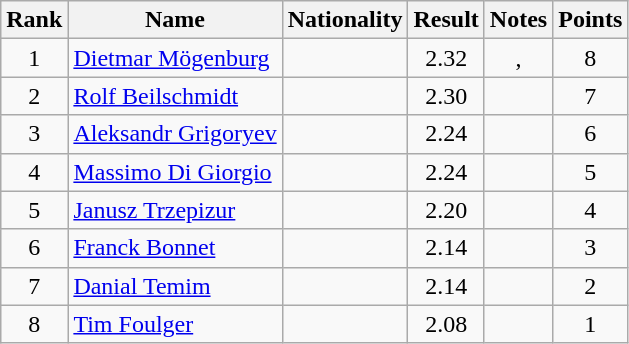<table class="wikitable sortable" style="text-align:center">
<tr>
<th>Rank</th>
<th>Name</th>
<th>Nationality</th>
<th>Result</th>
<th>Notes</th>
<th>Points</th>
</tr>
<tr>
<td>1</td>
<td align=left><a href='#'>Dietmar Mögenburg</a></td>
<td align=left></td>
<td>2.32</td>
<td>, </td>
<td>8</td>
</tr>
<tr>
<td>2</td>
<td align=left><a href='#'>Rolf Beilschmidt</a></td>
<td align=left></td>
<td>2.30</td>
<td></td>
<td>7</td>
</tr>
<tr>
<td>3</td>
<td align=left><a href='#'>Aleksandr Grigoryev</a></td>
<td align=left></td>
<td>2.24</td>
<td></td>
<td>6</td>
</tr>
<tr>
<td>4</td>
<td align=left><a href='#'>Massimo Di Giorgio</a></td>
<td align=left></td>
<td>2.24</td>
<td></td>
<td>5</td>
</tr>
<tr>
<td>5</td>
<td align=left><a href='#'>Janusz Trzepizur</a></td>
<td align=left></td>
<td>2.20</td>
<td></td>
<td>4</td>
</tr>
<tr>
<td>6</td>
<td align=left><a href='#'>Franck Bonnet</a></td>
<td align=left></td>
<td>2.14</td>
<td></td>
<td>3</td>
</tr>
<tr>
<td>7</td>
<td align=left><a href='#'>Danial Temim</a></td>
<td align=left></td>
<td>2.14</td>
<td></td>
<td>2</td>
</tr>
<tr>
<td>8</td>
<td align=left><a href='#'>Tim Foulger</a></td>
<td align=left></td>
<td>2.08</td>
<td></td>
<td>1</td>
</tr>
</table>
